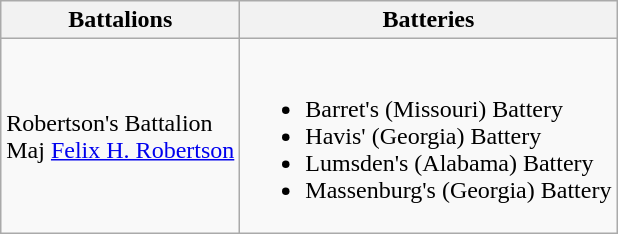<table class="wikitable">
<tr>
<th><strong>Battalions</strong></th>
<th><strong>Batteries</strong></th>
</tr>
<tr>
<td>Robertson's Battalion<br>Maj <a href='#'>Felix H. Robertson</a></td>
<td><br><ul><li>Barret's (Missouri) Battery</li><li>Havis' (Georgia) Battery</li><li>Lumsden's (Alabama) Battery</li><li>Massenburg's (Georgia) Battery</li></ul></td>
</tr>
</table>
